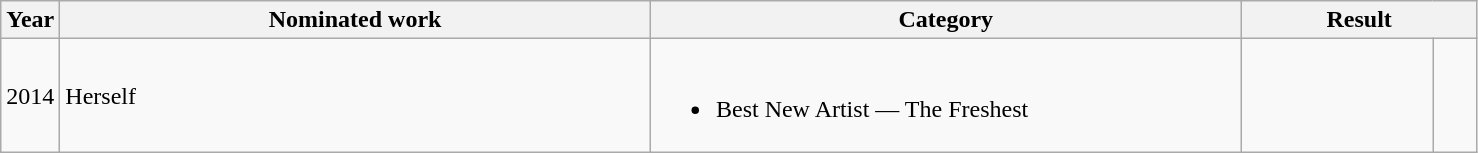<table class=wikitable style=text-align:left;>
<tr>
<th width=4% align=center>Year</th>
<th width=40%>Nominated work</th>
<th width=40%>Category</th>
<th width=16% colspan=2>Result</th>
</tr>
<tr>
<td>2014</td>
<td>Herself</td>
<td><br><ul><li>Best New Artist — The Freshest</li></ul></td>
<td></td>
<td width=3% align=center></td>
</tr>
</table>
